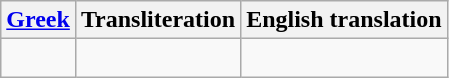<table class="wikitable">
<tr>
<th><a href='#'>Greek</a></th>
<th>Transliteration</th>
<th>English translation</th>
</tr>
<tr>
<td><br></td>
<td><br></td>
<td><br></td>
</tr>
</table>
